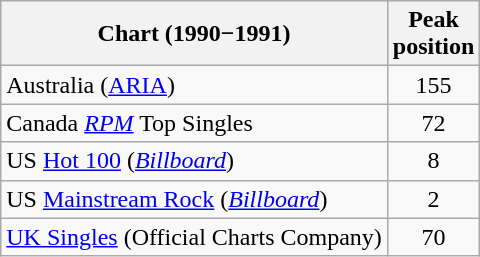<table class="wikitable sortable">
<tr>
<th>Chart (1990−1991)</th>
<th>Peak<br>position</th>
</tr>
<tr>
<td>Australia (<a href='#'>ARIA</a>)</td>
<td style="text-align:center;">155</td>
</tr>
<tr>
<td>Canada <em><a href='#'>RPM</a></em> Top Singles</td>
<td style="text-align:center;">72</td>
</tr>
<tr>
<td>US <a href='#'>Hot 100</a> (<em><a href='#'>Billboard</a></em>)</td>
<td align="center">8</td>
</tr>
<tr>
<td>US <a href='#'>Mainstream Rock</a> (<em><a href='#'>Billboard</a></em>)</td>
<td align="center">2</td>
</tr>
<tr>
<td><a href='#'>UK Singles</a> (Official Charts Company)</td>
<td align="center">70</td>
</tr>
</table>
